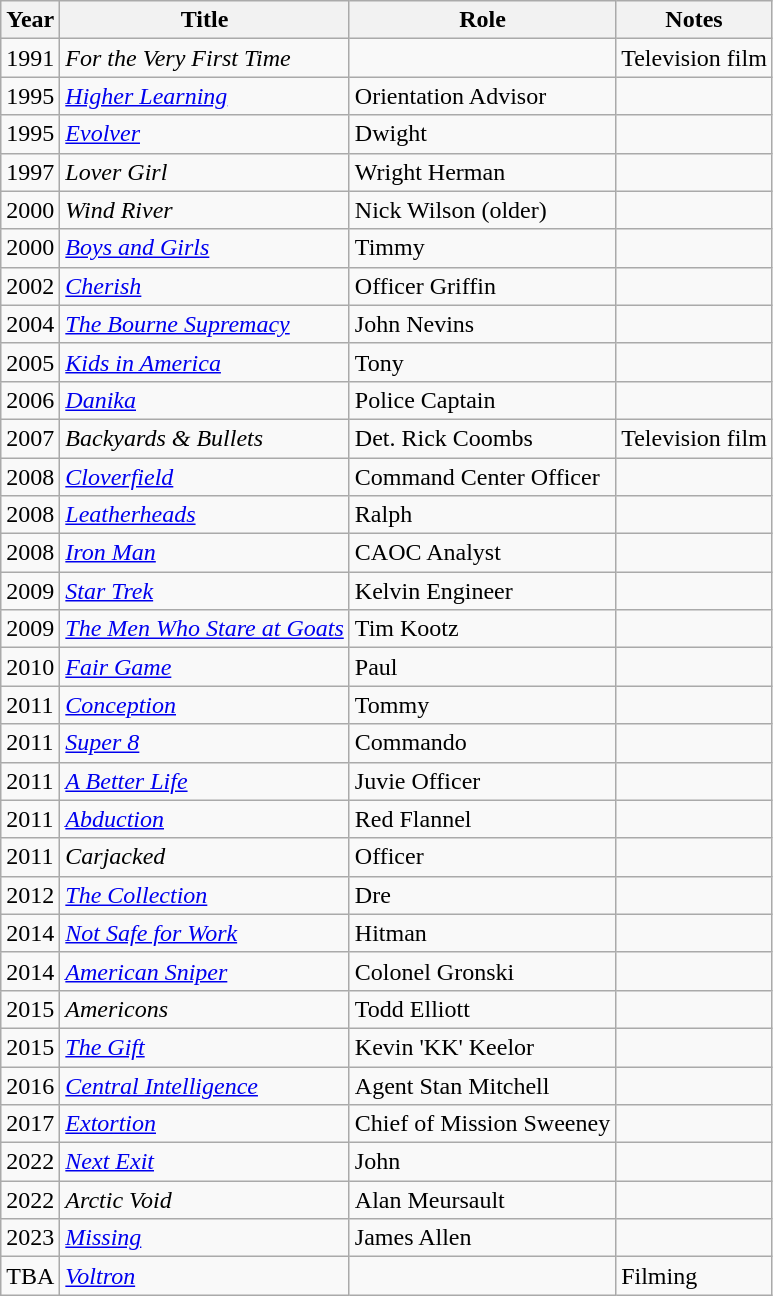<table class="wikitable">
<tr>
<th scope="col">Year</th>
<th scope="col">Title</th>
<th scope="col">Role</th>
<th scope="col" class="unsortable">Notes</th>
</tr>
<tr>
<td>1991</td>
<td><em>For the Very First Time</em></td>
<td></td>
<td>Television film</td>
</tr>
<tr>
<td>1995</td>
<td><em><a href='#'>Higher Learning</a></em></td>
<td>Orientation Advisor</td>
<td></td>
</tr>
<tr>
<td>1995</td>
<td><em><a href='#'>Evolver</a></em></td>
<td>Dwight</td>
<td></td>
</tr>
<tr>
<td>1997</td>
<td><em>Lover Girl</em></td>
<td>Wright Herman</td>
<td></td>
</tr>
<tr>
<td>2000</td>
<td><em>Wind River</em></td>
<td>Nick Wilson (older)</td>
<td></td>
</tr>
<tr>
<td>2000</td>
<td><em><a href='#'>Boys and Girls</a></em></td>
<td>Timmy</td>
<td></td>
</tr>
<tr>
<td>2002</td>
<td><em><a href='#'>Cherish</a></em></td>
<td>Officer Griffin</td>
<td></td>
</tr>
<tr>
<td>2004</td>
<td><em><a href='#'>The Bourne Supremacy</a></em></td>
<td>John Nevins</td>
<td></td>
</tr>
<tr>
<td>2005</td>
<td><em><a href='#'>Kids in America</a></em></td>
<td>Tony</td>
<td></td>
</tr>
<tr>
<td>2006</td>
<td><em><a href='#'>Danika</a></em></td>
<td>Police Captain</td>
<td></td>
</tr>
<tr>
<td>2007</td>
<td><em>Backyards & Bullets</em></td>
<td>Det. Rick Coombs</td>
<td>Television film</td>
</tr>
<tr>
<td>2008</td>
<td><em><a href='#'>Cloverfield</a></em></td>
<td>Command Center Officer</td>
<td></td>
</tr>
<tr>
<td>2008</td>
<td><em><a href='#'>Leatherheads</a></em></td>
<td>Ralph</td>
<td></td>
</tr>
<tr>
<td>2008</td>
<td><em><a href='#'>Iron Man</a></em></td>
<td>CAOC Analyst</td>
<td></td>
</tr>
<tr>
<td>2009</td>
<td><em><a href='#'>Star Trek</a></em></td>
<td>Kelvin Engineer</td>
<td></td>
</tr>
<tr>
<td>2009</td>
<td><em><a href='#'>The Men Who Stare at Goats</a></em></td>
<td>Tim Kootz</td>
<td></td>
</tr>
<tr>
<td>2010</td>
<td><em><a href='#'>Fair Game</a></em></td>
<td>Paul</td>
<td></td>
</tr>
<tr>
<td>2011</td>
<td><em><a href='#'>Conception</a></em></td>
<td>Tommy</td>
<td></td>
</tr>
<tr>
<td>2011</td>
<td><em><a href='#'>Super 8</a></em></td>
<td>Commando</td>
<td></td>
</tr>
<tr>
<td>2011</td>
<td><em><a href='#'>A Better Life</a></em></td>
<td>Juvie Officer</td>
<td></td>
</tr>
<tr>
<td>2011</td>
<td><em><a href='#'>Abduction</a></em></td>
<td>Red Flannel</td>
<td></td>
</tr>
<tr>
<td>2011</td>
<td><em>Carjacked</em></td>
<td>Officer</td>
<td></td>
</tr>
<tr>
<td>2012</td>
<td><em><a href='#'>The Collection</a></em></td>
<td>Dre</td>
<td></td>
</tr>
<tr>
<td>2014</td>
<td><em><a href='#'>Not Safe for Work</a></em></td>
<td>Hitman</td>
<td></td>
</tr>
<tr>
<td>2014</td>
<td><em><a href='#'>American Sniper</a></em></td>
<td>Colonel Gronski</td>
<td></td>
</tr>
<tr>
<td>2015</td>
<td><em>Americons</em></td>
<td>Todd Elliott</td>
<td></td>
</tr>
<tr>
<td>2015</td>
<td><em><a href='#'>The Gift</a></em></td>
<td>Kevin 'KK' Keelor</td>
<td></td>
</tr>
<tr>
<td>2016</td>
<td><em><a href='#'>Central Intelligence</a></em></td>
<td>Agent Stan Mitchell</td>
<td></td>
</tr>
<tr>
<td>2017</td>
<td><em><a href='#'>Extortion</a></em></td>
<td>Chief of Mission Sweeney</td>
<td></td>
</tr>
<tr>
<td>2022</td>
<td><em><a href='#'>Next Exit</a></em></td>
<td>John</td>
<td></td>
</tr>
<tr>
<td>2022</td>
<td><em>Arctic Void</em></td>
<td>Alan Meursault</td>
<td></td>
</tr>
<tr>
<td>2023</td>
<td><em><a href='#'>Missing</a></em></td>
<td>James Allen</td>
<td></td>
</tr>
<tr>
<td>TBA</td>
<td><em><a href='#'>Voltron</a></em></td>
<td></td>
<td>Filming</td>
</tr>
</table>
